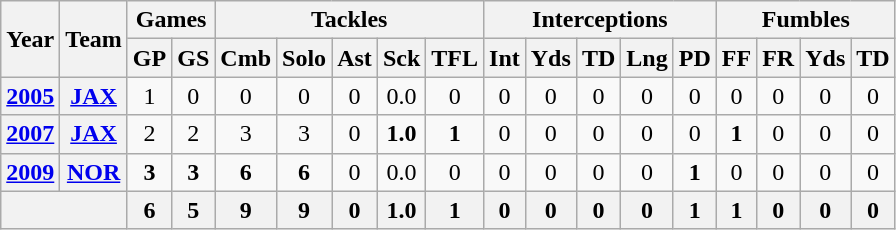<table class="wikitable" style="text-align:center">
<tr>
<th rowspan="2">Year</th>
<th rowspan="2">Team</th>
<th colspan="2">Games</th>
<th colspan="5">Tackles</th>
<th colspan="5">Interceptions</th>
<th colspan="4">Fumbles</th>
</tr>
<tr>
<th>GP</th>
<th>GS</th>
<th>Cmb</th>
<th>Solo</th>
<th>Ast</th>
<th>Sck</th>
<th>TFL</th>
<th>Int</th>
<th>Yds</th>
<th>TD</th>
<th>Lng</th>
<th>PD</th>
<th>FF</th>
<th>FR</th>
<th>Yds</th>
<th>TD</th>
</tr>
<tr>
<th><a href='#'>2005</a></th>
<th><a href='#'>JAX</a></th>
<td>1</td>
<td>0</td>
<td>0</td>
<td>0</td>
<td>0</td>
<td>0.0</td>
<td>0</td>
<td>0</td>
<td>0</td>
<td>0</td>
<td>0</td>
<td>0</td>
<td>0</td>
<td>0</td>
<td>0</td>
<td>0</td>
</tr>
<tr>
<th><a href='#'>2007</a></th>
<th><a href='#'>JAX</a></th>
<td>2</td>
<td>2</td>
<td>3</td>
<td>3</td>
<td>0</td>
<td><strong>1.0</strong></td>
<td><strong>1</strong></td>
<td>0</td>
<td>0</td>
<td>0</td>
<td>0</td>
<td>0</td>
<td><strong>1</strong></td>
<td>0</td>
<td>0</td>
<td>0</td>
</tr>
<tr>
<th><a href='#'>2009</a></th>
<th><a href='#'>NOR</a></th>
<td><strong>3</strong></td>
<td><strong>3</strong></td>
<td><strong>6</strong></td>
<td><strong>6</strong></td>
<td>0</td>
<td>0.0</td>
<td>0</td>
<td>0</td>
<td>0</td>
<td>0</td>
<td>0</td>
<td><strong>1</strong></td>
<td>0</td>
<td>0</td>
<td>0</td>
<td>0</td>
</tr>
<tr>
<th colspan="2"></th>
<th>6</th>
<th>5</th>
<th>9</th>
<th>9</th>
<th>0</th>
<th>1.0</th>
<th>1</th>
<th>0</th>
<th>0</th>
<th>0</th>
<th>0</th>
<th>1</th>
<th>1</th>
<th>0</th>
<th>0</th>
<th>0</th>
</tr>
</table>
